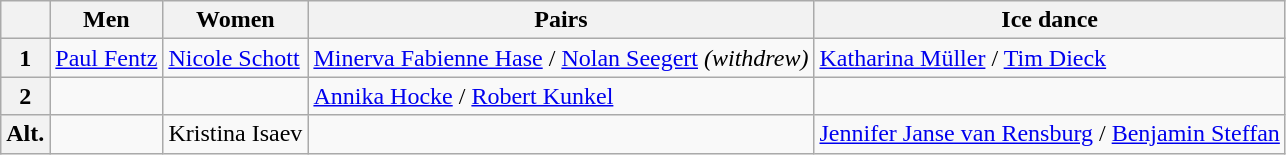<table class="wikitable">
<tr>
<th></th>
<th>Men</th>
<th>Women</th>
<th>Pairs</th>
<th>Ice dance</th>
</tr>
<tr>
<th>1</th>
<td><a href='#'>Paul Fentz</a></td>
<td><a href='#'>Nicole Schott</a></td>
<td><a href='#'>Minerva Fabienne Hase</a> / <a href='#'>Nolan Seegert</a> <em>(withdrew)</em></td>
<td><a href='#'>Katharina Müller</a> / <a href='#'>Tim Dieck</a></td>
</tr>
<tr>
<th>2</th>
<td></td>
<td></td>
<td><a href='#'>Annika Hocke</a> / <a href='#'>Robert Kunkel</a></td>
<td></td>
</tr>
<tr>
<th>Alt.</th>
<td></td>
<td>Kristina Isaev</td>
<td></td>
<td><a href='#'>Jennifer Janse van Rensburg</a> / <a href='#'>Benjamin Steffan</a></td>
</tr>
</table>
